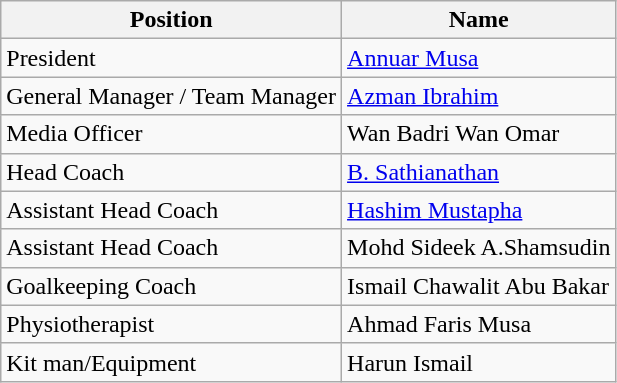<table class="wikitable">
<tr>
<th>Position</th>
<th>Name</th>
</tr>
<tr>
<td>President</td>
<td>  <a href='#'>Annuar Musa</a></td>
</tr>
<tr>
<td>General Manager / Team Manager</td>
<td>  <a href='#'>Azman Ibrahim</a></td>
</tr>
<tr>
<td>Media Officer</td>
<td>  Wan Badri Wan Omar</td>
</tr>
<tr>
<td>Head Coach</td>
<td>  <a href='#'>B. Sathianathan</a></td>
</tr>
<tr>
<td>Assistant Head Coach</td>
<td>  <a href='#'>Hashim Mustapha</a></td>
</tr>
<tr>
<td>Assistant Head Coach</td>
<td>  Mohd Sideek A.Shamsudin</td>
</tr>
<tr>
<td>Goalkeeping Coach</td>
<td>  Ismail Chawalit Abu Bakar</td>
</tr>
<tr>
<td>Physiotherapist</td>
<td> Ahmad Faris Musa</td>
</tr>
<tr>
<td>Kit man/Equipment</td>
<td>  Harun Ismail</td>
</tr>
</table>
